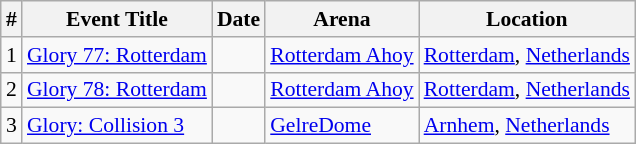<table class="sortable wikitable succession-box" style="margin:1.0em auto; font-size:90%;">
<tr>
<th scope="col">#</th>
<th scope="col">Event Title</th>
<th scope="col">Date</th>
<th scope="col">Arena</th>
<th scope="col">Location</th>
</tr>
<tr>
<td align=center>1</td>
<td><a href='#'>Glory 77: Rotterdam</a></td>
<td></td>
<td><a href='#'>Rotterdam Ahoy</a></td>
<td> <a href='#'>Rotterdam</a>, <a href='#'>Netherlands</a></td>
</tr>
<tr>
<td align=center>2</td>
<td><a href='#'>Glory 78: Rotterdam</a></td>
<td></td>
<td><a href='#'>Rotterdam Ahoy</a></td>
<td> <a href='#'>Rotterdam</a>, <a href='#'>Netherlands</a></td>
</tr>
<tr>
<td align=center>3</td>
<td><a href='#'>Glory: Collision 3</a></td>
<td></td>
<td><a href='#'>GelreDome</a></td>
<td> <a href='#'>Arnhem</a>, <a href='#'>Netherlands</a></td>
</tr>
</table>
